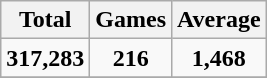<table class="wikitable">
<tr>
<th>Total</th>
<th>Games</th>
<th>Average</th>
</tr>
<tr>
<td align="center"><strong>317,283</strong></td>
<td align="center"><strong>216</strong></td>
<td align="center"><strong>1,468</strong></td>
</tr>
<tr>
</tr>
</table>
